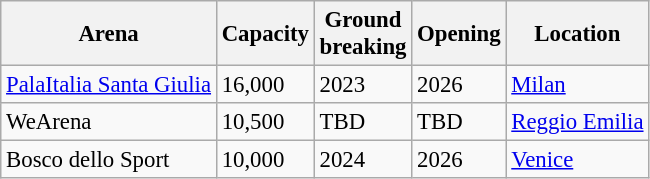<table class="wikitable sortable" style="font-size:95%;">
<tr>
<th>Arena</th>
<th>Capacity</th>
<th>Ground<br>breaking</th>
<th>Opening</th>
<th>Location</th>
</tr>
<tr>
<td><a href='#'>PalaItalia Santa Giulia</a></td>
<td>16,000</td>
<td>2023</td>
<td>2026</td>
<td><a href='#'>Milan</a></td>
</tr>
<tr>
<td>WeArena</td>
<td>10,500</td>
<td>TBD</td>
<td>TBD</td>
<td><a href='#'>Reggio Emilia</a></td>
</tr>
<tr>
<td>Bosco dello Sport</td>
<td>10,000</td>
<td>2024</td>
<td>2026</td>
<td><a href='#'>Venice</a></td>
</tr>
</table>
